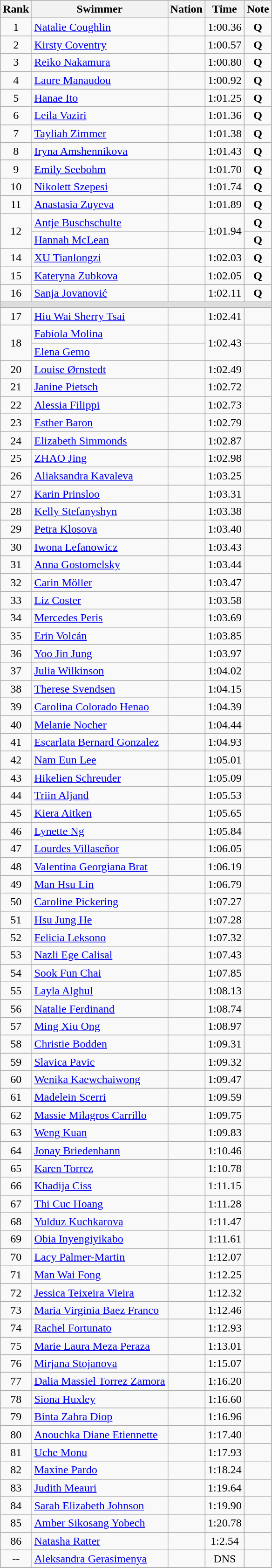<table class="wikitable" style="text-align:center">
<tr>
<th>Rank</th>
<th>Swimmer</th>
<th>Nation</th>
<th>Time</th>
<th>Note</th>
</tr>
<tr>
<td>1</td>
<td align=left><a href='#'>Natalie Coughlin</a></td>
<td align=left></td>
<td>1:00.36</td>
<td><strong>Q</strong></td>
</tr>
<tr>
<td>2</td>
<td align=left><a href='#'>Kirsty Coventry</a></td>
<td align=left></td>
<td>1:00.57</td>
<td><strong>Q</strong></td>
</tr>
<tr>
<td>3</td>
<td align=left><a href='#'>Reiko Nakamura</a></td>
<td align=left></td>
<td>1:00.80</td>
<td><strong>Q</strong></td>
</tr>
<tr>
<td>4</td>
<td align=left><a href='#'>Laure Manaudou</a></td>
<td align=left></td>
<td>1:00.92</td>
<td><strong>Q</strong></td>
</tr>
<tr>
<td>5</td>
<td align=left><a href='#'>Hanae Ito</a></td>
<td align=left></td>
<td>1:01.25</td>
<td><strong>Q</strong></td>
</tr>
<tr>
<td>6</td>
<td align=left><a href='#'>Leila Vaziri</a></td>
<td align=left></td>
<td>1:01.36</td>
<td><strong>Q</strong></td>
</tr>
<tr>
<td>7</td>
<td align=left><a href='#'>Tayliah Zimmer</a></td>
<td align=left></td>
<td>1:01.38</td>
<td><strong>Q</strong></td>
</tr>
<tr>
<td>8</td>
<td align=left><a href='#'>Iryna Amshennikova</a></td>
<td align=left></td>
<td>1:01.43</td>
<td><strong>Q</strong></td>
</tr>
<tr>
<td>9</td>
<td align=left><a href='#'>Emily Seebohm</a></td>
<td align=left></td>
<td>1:01.70</td>
<td><strong>Q</strong></td>
</tr>
<tr>
<td>10</td>
<td align=left><a href='#'>Nikolett Szepesi</a></td>
<td align=left></td>
<td>1:01.74</td>
<td><strong>Q</strong></td>
</tr>
<tr>
<td>11</td>
<td align=left><a href='#'>Anastasia Zuyeva</a></td>
<td align=left></td>
<td>1:01.89</td>
<td><strong>Q</strong></td>
</tr>
<tr>
<td rowspan=2>12</td>
<td align=left><a href='#'>Antje Buschschulte</a></td>
<td align=left></td>
<td rowspan=2>1:01.94</td>
<td><strong>Q</strong></td>
</tr>
<tr>
<td align=left><a href='#'>Hannah McLean</a></td>
<td align=left></td>
<td><strong>Q</strong></td>
</tr>
<tr>
<td>14</td>
<td align=left><a href='#'>XU Tianlongzi</a></td>
<td align=left></td>
<td>1:02.03</td>
<td><strong>Q</strong></td>
</tr>
<tr>
<td>15</td>
<td align=left><a href='#'>Kateryna Zubkova</a></td>
<td align=left></td>
<td>1:02.05</td>
<td><strong>Q</strong></td>
</tr>
<tr>
<td>16</td>
<td align=left><a href='#'>Sanja Jovanović</a></td>
<td align=left></td>
<td>1:02.11</td>
<td><strong>Q</strong></td>
</tr>
<tr bgcolor=#DDDDDD>
<td colspan=6></td>
</tr>
<tr>
<td>17</td>
<td align=left><a href='#'>Hiu Wai Sherry Tsai</a></td>
<td align=left></td>
<td>1:02.41</td>
<td></td>
</tr>
<tr>
<td rowspan=2>18</td>
<td align=left><a href='#'>Fabíola Molina</a></td>
<td align=left></td>
<td rowspan=2>1:02.43</td>
<td></td>
</tr>
<tr>
<td align=left><a href='#'>Elena Gemo</a></td>
<td align=left></td>
<td></td>
</tr>
<tr>
<td>20</td>
<td align=left><a href='#'>Louise Ørnstedt</a></td>
<td align=left></td>
<td>1:02.49</td>
<td></td>
</tr>
<tr>
<td>21</td>
<td align=left><a href='#'>Janine Pietsch</a></td>
<td align=left></td>
<td>1:02.72</td>
<td></td>
</tr>
<tr>
<td>22</td>
<td align=left><a href='#'>Alessia Filippi</a></td>
<td align=left></td>
<td>1:02.73</td>
<td></td>
</tr>
<tr>
<td>23</td>
<td align=left><a href='#'>Esther Baron</a></td>
<td align=left></td>
<td>1:02.79</td>
<td></td>
</tr>
<tr>
<td>24</td>
<td align=left><a href='#'>Elizabeth Simmonds</a></td>
<td align=left></td>
<td>1:02.87</td>
<td></td>
</tr>
<tr>
<td>25</td>
<td align=left><a href='#'>ZHAO Jing</a></td>
<td align=left></td>
<td>1:02.98</td>
<td></td>
</tr>
<tr>
<td>26</td>
<td align=left><a href='#'>Aliaksandra Kavaleva</a></td>
<td align=left></td>
<td>1:03.25</td>
<td></td>
</tr>
<tr>
<td>27</td>
<td align=left><a href='#'>Karin Prinsloo</a></td>
<td align=left></td>
<td>1:03.31</td>
<td></td>
</tr>
<tr>
<td>28</td>
<td align=left><a href='#'>Kelly Stefanyshyn</a></td>
<td align=left></td>
<td>1:03.38</td>
<td></td>
</tr>
<tr>
<td>29</td>
<td align=left><a href='#'>Petra Klosova</a></td>
<td align=left></td>
<td>1:03.40</td>
<td></td>
</tr>
<tr>
<td>30</td>
<td align=left><a href='#'>Iwona Lefanowicz</a></td>
<td align=left></td>
<td>1:03.43</td>
<td></td>
</tr>
<tr>
<td>31</td>
<td align=left><a href='#'>Anna Gostomelsky</a></td>
<td align=left></td>
<td>1:03.44</td>
<td></td>
</tr>
<tr>
<td>32</td>
<td align=left><a href='#'>Carin Möller</a></td>
<td align=left></td>
<td>1:03.47</td>
<td></td>
</tr>
<tr>
<td>33</td>
<td align=left><a href='#'>Liz Coster</a></td>
<td align=left></td>
<td>1:03.58</td>
<td></td>
</tr>
<tr>
<td>34</td>
<td align=left><a href='#'>Mercedes Peris</a></td>
<td align=left></td>
<td>1:03.69</td>
<td></td>
</tr>
<tr>
<td>35</td>
<td align=left><a href='#'>Erin Volcán</a></td>
<td align=left></td>
<td>1:03.85</td>
<td></td>
</tr>
<tr>
<td>36</td>
<td align=left><a href='#'>Yoo Jin Jung</a></td>
<td align=left></td>
<td>1:03.97</td>
<td></td>
</tr>
<tr>
<td>37</td>
<td align=left><a href='#'>Julia Wilkinson</a></td>
<td align=left></td>
<td>1:04.02</td>
<td></td>
</tr>
<tr>
<td>38</td>
<td align=left><a href='#'>Therese Svendsen</a></td>
<td align=left></td>
<td>1:04.15</td>
<td></td>
</tr>
<tr>
<td>39</td>
<td align=left><a href='#'>Carolina Colorado Henao</a></td>
<td align=left></td>
<td>1:04.39</td>
<td></td>
</tr>
<tr>
<td>40</td>
<td align=left><a href='#'>Melanie Nocher</a></td>
<td align=left></td>
<td>1:04.44</td>
<td></td>
</tr>
<tr>
<td>41</td>
<td align=left><a href='#'>Escarlata Bernard Gonzalez</a></td>
<td align=left></td>
<td>1:04.93</td>
<td></td>
</tr>
<tr>
<td>42</td>
<td align=left><a href='#'>Nam Eun Lee</a></td>
<td align=left></td>
<td>1:05.01</td>
<td></td>
</tr>
<tr>
<td>43</td>
<td align=left><a href='#'>Hikelien Schreuder</a></td>
<td align=left></td>
<td>1:05.09</td>
<td></td>
</tr>
<tr>
<td>44</td>
<td align=left><a href='#'>Triin Aljand</a></td>
<td align=left></td>
<td>1:05.53</td>
<td></td>
</tr>
<tr>
<td>45</td>
<td align=left><a href='#'>Kiera Aitken</a></td>
<td align=left></td>
<td>1:05.65</td>
<td></td>
</tr>
<tr>
<td>46</td>
<td align=left><a href='#'>Lynette Ng</a></td>
<td align=left></td>
<td>1:05.84</td>
<td></td>
</tr>
<tr>
<td>47</td>
<td align=left><a href='#'>Lourdes Villaseñor</a></td>
<td align=left></td>
<td>1:06.05</td>
<td></td>
</tr>
<tr>
<td>48</td>
<td align=left><a href='#'>Valentina Georgiana Brat</a></td>
<td align=left></td>
<td>1:06.19</td>
<td></td>
</tr>
<tr>
<td>49</td>
<td align=left><a href='#'>Man Hsu Lin</a></td>
<td align=left></td>
<td>1:06.79</td>
<td></td>
</tr>
<tr>
<td>50</td>
<td align=left><a href='#'>Caroline Pickering</a></td>
<td align=left></td>
<td>1:07.27</td>
<td></td>
</tr>
<tr>
<td>51</td>
<td align=left><a href='#'>Hsu Jung He</a></td>
<td align=left></td>
<td>1:07.28</td>
<td></td>
</tr>
<tr>
<td>52</td>
<td align=left><a href='#'>Felicia Leksono</a></td>
<td align=left></td>
<td>1:07.32</td>
<td></td>
</tr>
<tr>
<td>53</td>
<td align=left><a href='#'>Nazli Ege Calisal</a></td>
<td align=left></td>
<td>1:07.43</td>
<td></td>
</tr>
<tr>
<td>54</td>
<td align=left><a href='#'>Sook Fun Chai</a></td>
<td align=left></td>
<td>1:07.85</td>
<td></td>
</tr>
<tr>
<td>55</td>
<td align=left><a href='#'>Layla Alghul</a></td>
<td align=left></td>
<td>1:08.13</td>
<td></td>
</tr>
<tr>
<td>56</td>
<td align=left><a href='#'>Natalie Ferdinand</a></td>
<td align=left></td>
<td>1:08.74</td>
<td></td>
</tr>
<tr>
<td>57</td>
<td align=left><a href='#'>Ming Xiu Ong</a></td>
<td align=left></td>
<td>1:08.97</td>
<td></td>
</tr>
<tr>
<td>58</td>
<td align=left><a href='#'>Christie Bodden</a></td>
<td align=left></td>
<td>1:09.31</td>
<td></td>
</tr>
<tr>
<td>59</td>
<td align=left><a href='#'>Slavica Pavic</a></td>
<td align=left></td>
<td>1:09.32</td>
<td></td>
</tr>
<tr>
<td>60</td>
<td align=left><a href='#'>Wenika Kaewchaiwong</a></td>
<td align=left></td>
<td>1:09.47</td>
<td></td>
</tr>
<tr>
<td>61</td>
<td align=left><a href='#'>Madelein Scerri</a></td>
<td align=left></td>
<td>1:09.59</td>
<td></td>
</tr>
<tr>
<td>62</td>
<td align=left><a href='#'>Massie Milagros Carrillo</a></td>
<td align=left></td>
<td>1:09.75</td>
<td></td>
</tr>
<tr>
<td>63</td>
<td align=left><a href='#'>Weng Kuan</a></td>
<td align=left></td>
<td>1:09.83</td>
<td></td>
</tr>
<tr>
<td>64</td>
<td align=left><a href='#'>Jonay Briedenhann</a></td>
<td align=left></td>
<td>1:10.46</td>
<td></td>
</tr>
<tr>
<td>65</td>
<td align=left><a href='#'>Karen Torrez</a></td>
<td align=left></td>
<td>1:10.78</td>
<td></td>
</tr>
<tr>
<td>66</td>
<td align=left><a href='#'>Khadija Ciss</a></td>
<td align=left></td>
<td>1:11.15</td>
<td></td>
</tr>
<tr>
<td>67</td>
<td align=left><a href='#'>Thi Cuc Hoang</a></td>
<td align=left></td>
<td>1:11.28</td>
<td></td>
</tr>
<tr>
<td>68</td>
<td align=left><a href='#'>Yulduz Kuchkarova</a></td>
<td align=left></td>
<td>1:11.47</td>
<td></td>
</tr>
<tr>
<td>69</td>
<td align=left><a href='#'>Obia Inyengiyikabo</a></td>
<td align=left></td>
<td>1:11.61</td>
<td></td>
</tr>
<tr>
<td>70</td>
<td align=left><a href='#'>Lacy Palmer-Martin</a></td>
<td align=left></td>
<td>1:12.07</td>
<td></td>
</tr>
<tr>
<td>71</td>
<td align=left><a href='#'>Man Wai Fong</a></td>
<td align=left></td>
<td>1:12.25</td>
<td></td>
</tr>
<tr>
<td>72</td>
<td align=left><a href='#'>Jessica Teixeira Vieira</a></td>
<td align=left></td>
<td>1:12.32</td>
<td></td>
</tr>
<tr>
<td>73</td>
<td align=left><a href='#'>Maria Virginia Baez Franco</a></td>
<td align=left></td>
<td>1:12.46</td>
<td></td>
</tr>
<tr>
<td>74</td>
<td align=left><a href='#'>Rachel Fortunato</a></td>
<td align=left></td>
<td>1:12.93</td>
<td></td>
</tr>
<tr>
<td>75</td>
<td align=left><a href='#'>Marie Laura Meza Peraza</a></td>
<td align=left></td>
<td>1:13.01</td>
<td></td>
</tr>
<tr>
<td>76</td>
<td align=left><a href='#'>Mirjana Stojanova</a></td>
<td align=left></td>
<td>1:15.07</td>
<td></td>
</tr>
<tr>
<td>77</td>
<td align=left><a href='#'>Dalia Massiel Torrez Zamora</a></td>
<td align=left></td>
<td>1:16.20</td>
<td></td>
</tr>
<tr>
<td>78</td>
<td align=left><a href='#'>Siona Huxley</a></td>
<td align=left></td>
<td>1:16.60</td>
<td></td>
</tr>
<tr>
<td>79</td>
<td align=left><a href='#'>Binta Zahra Diop</a></td>
<td align=left></td>
<td>1:16.96</td>
<td></td>
</tr>
<tr>
<td>80</td>
<td align=left><a href='#'>Anouchka Diane Etiennette</a></td>
<td align=left></td>
<td>1:17.40</td>
<td></td>
</tr>
<tr>
<td>81</td>
<td align=left><a href='#'>Uche Monu</a></td>
<td align=left></td>
<td>1:17.93</td>
<td></td>
</tr>
<tr>
<td>82</td>
<td align=left><a href='#'>Maxine Pardo</a></td>
<td align=left></td>
<td>1:18.24</td>
<td></td>
</tr>
<tr>
<td>83</td>
<td align=left><a href='#'>Judith Meauri</a></td>
<td align=left></td>
<td>1:19.64</td>
<td></td>
</tr>
<tr>
<td>84</td>
<td align=left><a href='#'>Sarah Elizabeth Johnson</a></td>
<td align=left></td>
<td>1:19.90</td>
<td></td>
</tr>
<tr>
<td>85</td>
<td align=left><a href='#'>Amber Sikosang Yobech</a></td>
<td align=left></td>
<td>1:20.78</td>
<td></td>
</tr>
<tr>
<td>86</td>
<td align=left><a href='#'>Natasha Ratter</a></td>
<td align=left></td>
<td>1:2.54</td>
<td></td>
</tr>
<tr>
<td>--</td>
<td align=left><a href='#'>Aleksandra Gerasimenya</a></td>
<td align=left></td>
<td>DNS</td>
<td></td>
</tr>
<tr>
</tr>
</table>
